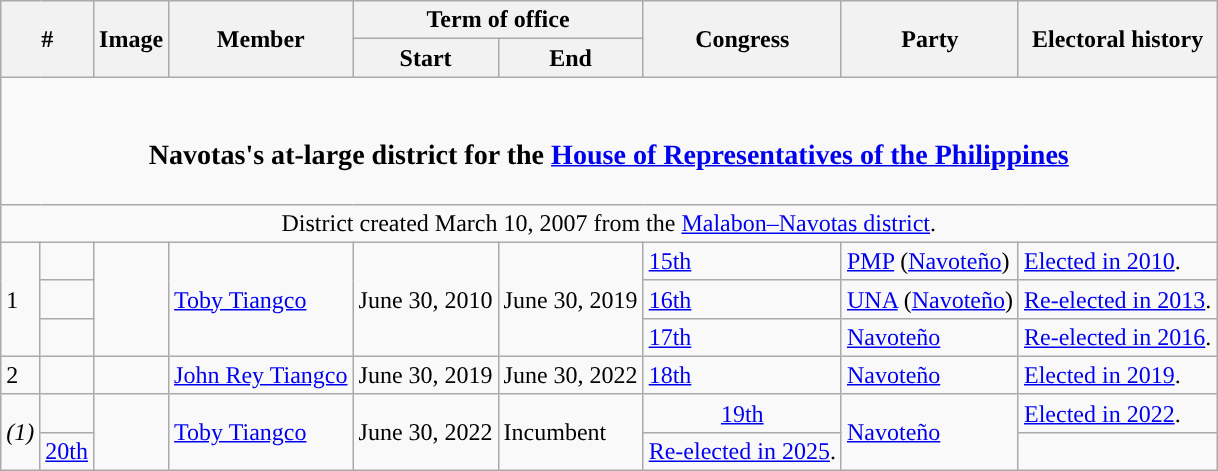<table class="wikitable">
<tr>
<th rowspan="2" colspan="2">#</th>
<th rowspan="2">Image</th>
<th rowspan="2">Member</th>
<th colspan="2">Term of office</th>
<th rowspan="2">Congress</th>
<th rowspan="2">Party</th>
<th rowspan="2">Electoral history</th>
</tr>
<tr>
<th>Start</th>
<th>End</th>
</tr>
<tr>
<td colspan="10" style="text-align:center;"><br><h3>Navotas's at-large district for the <a href='#'>House of Representatives of the Philippines</a></h3></td>
</tr>
<tr>
<td colspan="10" style="text-align:center;">District created March 10, 2007 from the <a href='#'>Malabon–Navotas district</a>.</td>
</tr>
<tr>
<td rowspan="3">1</td>
<td style="color:inherit;background:"></td>
<td rowspan="3"></td>
<td rowspan="3"><a href='#'>Toby Tiangco</a></td>
<td rowspan="3">June 30, 2010</td>
<td rowspan="3">June 30, 2019</td>
<td><a href='#'>15th</a></td>
<td><a href='#'>PMP</a> (<a href='#'>Navoteño</a>)</td>
<td><a href='#'>Elected in 2010</a>.</td>
</tr>
<tr>
<td style="color:inherit;background:"></td>
<td><a href='#'>16th</a></td>
<td><a href='#'>UNA</a> (<a href='#'>Navoteño</a>)</td>
<td><a href='#'>Re-elected in 2013</a>.</td>
</tr>
<tr>
<td style="color:inherit;background:"></td>
<td><a href='#'>17th</a></td>
<td><a href='#'>Navoteño</a></td>
<td><a href='#'>Re-elected in 2016</a>.</td>
</tr>
<tr>
<td>2</td>
<td style="color:inherit;background:"></td>
<td></td>
<td><a href='#'>John Rey Tiangco</a></td>
<td>June 30, 2019</td>
<td>June 30, 2022</td>
<td><a href='#'>18th</a></td>
<td><a href='#'>Navoteño</a></td>
<td><a href='#'>Elected in 2019</a>.</td>
</tr>
<tr>
<td rowspan="2"><em>(1)</em></td>
<td style="color:inherit;background:"></td>
<td rowspan="2"></td>
<td rowspan="2"><a href='#'>Toby Tiangco</a></td>
<td rowspan="2">June 30, 2022</td>
<td rowspan="2">Incumbent</td>
<td style="text-align:center;"><a href='#'>19th</a></td>
<td rowspan="2"><a href='#'>Navoteño</a></td>
<td><a href='#'>Elected in 2022</a>.</td>
</tr>
<tr>
<td style="text-align:center;"><a href='#'>20th</a></td>
<td><a href='#'>Re-elected in 2025</a>.</td>
</tr>
</table>
